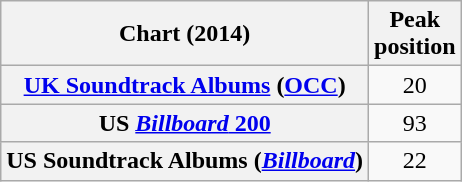<table class="wikitable plainrowheaders" style="text-align:center">
<tr>
<th scope="col">Chart (2014)</th>
<th scope="col">Peak<br>position</th>
</tr>
<tr>
<th scope="row"><a href='#'>UK Soundtrack Albums</a> (<a href='#'>OCC</a>)</th>
<td>20</td>
</tr>
<tr>
<th scope="row">US <a href='#'><em>Billboard</em> 200</a></th>
<td>93</td>
</tr>
<tr>
<th scope="row">US Soundtrack Albums (<a href='#'><em>Billboard</em></a>)</th>
<td>22</td>
</tr>
</table>
